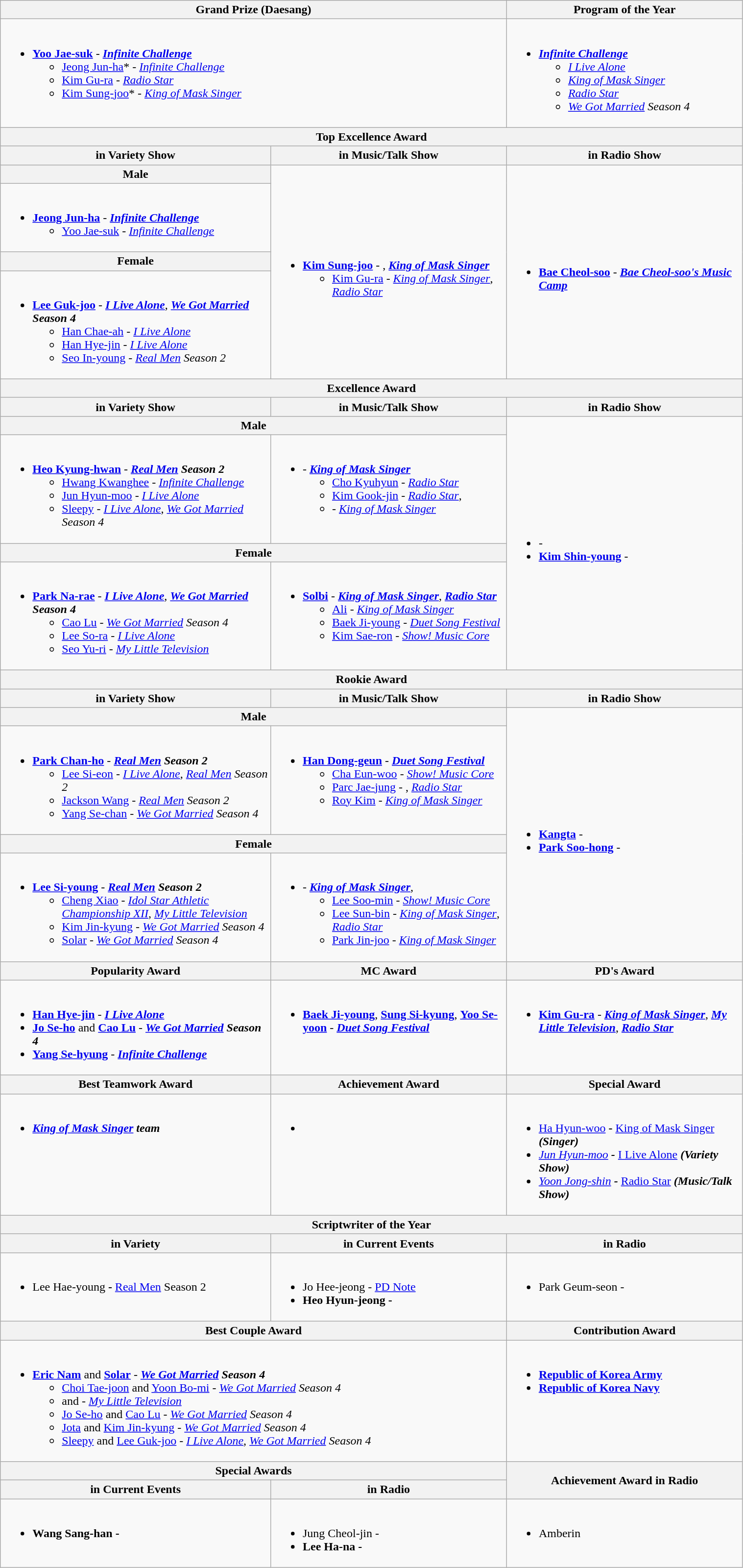<table class="wikitable" style="width:80%;">
<tr>
<th colspan=2>Grand Prize (Daesang)</th>
<th>Program of the Year</th>
</tr>
<tr>
<td valign="top" colspan=2><br><ul><li><strong><a href='#'>Yoo Jae-suk</a></strong> - <strong><em><a href='#'>Infinite Challenge</a></em></strong><ul><li><a href='#'>Jeong Jun-ha</a>* - <em><a href='#'>Infinite Challenge</a></em></li><li><a href='#'>Kim Gu-ra</a> - <em><a href='#'>Radio Star</a></em></li><li><a href='#'>Kim Sung-joo</a>* - <em><a href='#'>King of Mask Singer</a></em></li></ul></li></ul></td>
<td valign="top"><br><ul><li><strong><em><a href='#'>Infinite Challenge</a></em></strong><ul><li><em><a href='#'>I Live Alone</a></em></li><li><em><a href='#'>King of Mask Singer</a></em></li><li><em><a href='#'>Radio Star</a></em></li><li><em><a href='#'>We Got Married</a> Season 4</em></li></ul></li></ul></td>
</tr>
<tr>
<th colspan=3>Top Excellence Award</th>
</tr>
<tr>
<th>in Variety Show</th>
<th>in Music/Talk Show</th>
<th>in Radio Show</th>
</tr>
<tr>
<th>Male</th>
<td rowspan=4 valign="middle"><br><ul><li><strong><a href='#'>Kim Sung-joo</a></strong> - <strong><em></em></strong>, <strong><em><a href='#'>King of Mask Singer</a></em></strong><ul><li><a href='#'>Kim Gu-ra</a> - <em><a href='#'>King of Mask Singer</a></em>, <em><a href='#'>Radio Star</a></em></li></ul></li></ul></td>
<td rowspan=4 valign="middle"><br><ul><li><strong><a href='#'>Bae Cheol-soo</a></strong> - <strong><em><a href='#'>Bae Cheol-soo's Music Camp</a></em></strong></li></ul></td>
</tr>
<tr>
<td valign="top"><br><ul><li><strong><a href='#'>Jeong Jun-ha</a></strong> - <strong><em><a href='#'>Infinite Challenge</a></em></strong><ul><li><a href='#'>Yoo Jae-suk</a> - <em><a href='#'>Infinite Challenge</a></em></li></ul></li></ul></td>
</tr>
<tr>
<th>Female</th>
</tr>
<tr>
<td valign="top"><br><ul><li><strong><a href='#'>Lee Guk-joo</a></strong> - <strong><em><a href='#'>I Live Alone</a></em></strong>, <strong><em><a href='#'>We Got Married</a> Season 4</em></strong><ul><li><a href='#'>Han Chae-ah</a> - <em><a href='#'>I Live Alone</a></em></li><li><a href='#'>Han Hye-jin</a> - <em><a href='#'>I Live Alone</a></em></li><li><a href='#'>Seo In-young</a> - <em><a href='#'>Real Men</a> Season 2</em></li></ul></li></ul></td>
</tr>
<tr>
<th colspan=3>Excellence Award</th>
</tr>
<tr>
<th>in Variety Show</th>
<th>in Music/Talk Show</th>
<th>in Radio Show</th>
</tr>
<tr>
<th colspan=2>Male</th>
<td rowspan=4 valign="middle"><br><ul><li><strong></strong> - <strong><em></em></strong></li><li><strong><a href='#'>Kim Shin-young</a></strong> - <strong><em></em></strong></li></ul></td>
</tr>
<tr>
<td valign="top"><br><ul><li><strong><a href='#'>Heo Kyung-hwan</a></strong> - <strong><em><a href='#'>Real Men</a> Season 2</em></strong><ul><li><a href='#'>Hwang Kwanghee</a> - <em><a href='#'>Infinite Challenge</a></em></li><li><a href='#'>Jun Hyun-moo</a> - <em><a href='#'>I Live Alone</a></em></li><li><a href='#'>Sleepy</a> - <em><a href='#'>I Live Alone</a></em>, <em><a href='#'>We Got Married</a> Season 4</em></li></ul></li></ul></td>
<td valign="top"><br><ul><li><strong></strong> - <strong><em><a href='#'>King of Mask Singer</a></em></strong><ul><li><a href='#'>Cho Kyuhyun</a> - <em><a href='#'>Radio Star</a></em></li><li><a href='#'>Kim Gook-jin</a> - <em><a href='#'>Radio Star</a></em>, <em></em></li><li> - <em><a href='#'>King of Mask Singer</a></em></li></ul></li></ul></td>
</tr>
<tr>
<th colspan=2>Female</th>
</tr>
<tr>
<td valign="top"><br><ul><li><strong><a href='#'>Park Na-rae</a></strong> - <strong><em><a href='#'>I Live Alone</a></em></strong>, <strong><em><a href='#'>We Got Married</a> Season 4</em></strong><ul><li><a href='#'>Cao Lu</a> - <em><a href='#'>We Got Married</a> Season 4</em></li><li><a href='#'>Lee So-ra</a> - <em><a href='#'>I Live Alone</a></em></li><li><a href='#'>Seo Yu-ri</a> - <em><a href='#'>My Little Television</a></em></li></ul></li></ul></td>
<td valign="top"><br><ul><li><strong><a href='#'>Solbi</a></strong> - <strong><em><a href='#'>King of Mask Singer</a></em></strong>, <strong><em><a href='#'>Radio Star</a></em></strong><ul><li><a href='#'>Ali</a> - <em><a href='#'>King of Mask Singer</a></em></li><li><a href='#'>Baek Ji-young</a> - <em><a href='#'>Duet Song Festival</a></em></li><li><a href='#'>Kim Sae-ron</a> - <em><a href='#'>Show! Music Core</a></em></li></ul></li></ul></td>
</tr>
<tr>
<th colspan=3>Rookie Award</th>
</tr>
<tr>
<th>in Variety Show</th>
<th>in Music/Talk Show</th>
<th>in Radio Show</th>
</tr>
<tr>
<th colspan=2>Male</th>
<td rowspan=4 valign="middle"><br><ul><li><strong><a href='#'>Kangta</a></strong> - <strong><em></em></strong></li><li><strong><a href='#'>Park Soo-hong</a></strong> - <strong><em></em></strong></li></ul></td>
</tr>
<tr>
<td valign="top"><br><ul><li><strong><a href='#'>Park Chan-ho</a></strong> - <strong><em><a href='#'>Real Men</a> Season 2</em></strong><ul><li><a href='#'>Lee Si-eon</a> - <em><a href='#'>I Live Alone</a></em>, <em><a href='#'>Real Men</a> Season 2</em></li><li><a href='#'>Jackson Wang</a> - <em><a href='#'>Real Men</a> Season 2</em></li><li><a href='#'>Yang Se-chan</a> - <em><a href='#'>We Got Married</a> Season 4</em></li></ul></li></ul></td>
<td valign="top"><br><ul><li><strong><a href='#'>Han Dong-geun</a></strong> - <strong><em><a href='#'>Duet Song Festival</a></em></strong><ul><li><a href='#'>Cha Eun-woo</a> - <em><a href='#'>Show! Music Core</a></em></li><li><a href='#'>Parc Jae-jung</a> - <em></em>, <em><a href='#'>Radio Star</a></em></li><li><a href='#'>Roy Kim</a> - <em><a href='#'>King of Mask Singer</a></em></li></ul></li></ul></td>
</tr>
<tr>
<th colspan=2>Female</th>
</tr>
<tr>
<td valign="top"><br><ul><li><strong><a href='#'>Lee Si-young</a></strong> - <strong><em><a href='#'>Real Men</a> Season 2</em></strong><ul><li><a href='#'>Cheng Xiao</a> - <em><a href='#'>Idol Star Athletic Championship XII</a></em>, <em><a href='#'>My Little Television</a></em></li><li><a href='#'>Kim Jin-kyung</a> - <em><a href='#'>We Got Married</a> Season 4</em></li><li><a href='#'>Solar</a> - <em><a href='#'>We Got Married</a> Season 4</em></li></ul></li></ul></td>
<td valign="top"><br><ul><li><strong></strong> - <strong><em><a href='#'>King of Mask Singer</a></em></strong>, <strong><em></em></strong><ul><li><a href='#'>Lee Soo-min</a> - <em><a href='#'>Show! Music Core</a></em></li><li><a href='#'>Lee Sun-bin</a> - <em><a href='#'>King of Mask Singer</a></em>, <em><a href='#'>Radio Star</a></em></li><li><a href='#'>Park Jin-joo</a> - <em><a href='#'>King of Mask Singer</a></em></li></ul></li></ul></td>
</tr>
<tr>
<th>Popularity Award</th>
<th>MC Award</th>
<th>PD's Award</th>
</tr>
<tr>
<td valign="top"><br><ul><li><strong><a href='#'>Han Hye-jin</a></strong> - <strong><em><a href='#'>I Live Alone</a></em></strong></li><li><strong><a href='#'>Jo Se-ho</a></strong> and <strong><a href='#'>Cao Lu</a></strong> - <strong><em><a href='#'>We Got Married</a> Season 4</em></strong></li><li><strong><a href='#'>Yang Se-hyung</a></strong> - <strong><em><a href='#'>Infinite Challenge</a></em></strong></li></ul></td>
<td valign="top"><br><ul><li><strong><a href='#'>Baek Ji-young</a></strong>, <strong><a href='#'>Sung Si-kyung</a></strong>, <strong><a href='#'>Yoo Se-yoon</a></strong> - <strong><em><a href='#'>Duet Song Festival</a></em></strong></li></ul></td>
<td valign="top"><br><ul><li><strong><a href='#'>Kim Gu-ra</a></strong> - <strong><em><a href='#'>King of Mask Singer</a></em></strong>, <strong><em><a href='#'>My Little Television</a></em></strong>, <strong><em><a href='#'>Radio Star</a></em></strong></li></ul></td>
</tr>
<tr>
<th>Best Teamwork Award</th>
<th>Achievement Award</th>
<th>Special Award</th>
</tr>
<tr>
<td valign="top"><br><ul><li><strong><em><a href='#'>King of Mask Singer</a><em> team<strong></li></ul></td>
<td valign="top"><br><ul><li></strong><strong></li></ul></td>
<td valign="top"><br><ul><li></strong><a href='#'>Ha Hyun-woo</a><strong> - </em></strong><a href='#'>King of Mask Singer</a><strong><em> (Singer)</li><li></strong><a href='#'>Jun Hyun-moo</a><strong> - </em></strong><a href='#'>I Live Alone</a><strong><em> (Variety Show)</li><li></strong><a href='#'>Yoon Jong-shin</a><strong> - </em></strong><a href='#'>Radio Star</a><strong><em> (Music/Talk Show)</li></ul></td>
</tr>
<tr>
<th colspan=3>Scriptwriter of the Year</th>
</tr>
<tr>
<th>in Variety</th>
<th>in Current Events</th>
<th>in Radio</th>
</tr>
<tr>
<td valign="top"><br><ul><li></strong>Lee Hae-young<strong> - </em></strong><a href='#'>Real Men</a> Season 2<strong><em></li></ul></td>
<td valign="top"><br><ul><li></strong>Jo Hee-jeong - </em><a href='#'>PD Note</a></em></strong></li><li><strong>Heo Hyun-jeong - <em><strong><em></li></ul></td>
<td valign="top"><br><ul><li></strong>Park Geum-seon - </em></em></strong></li></ul></td>
</tr>
<tr>
<th colspan=2>Best Couple Award</th>
<th>Contribution Award</th>
</tr>
<tr>
<td colspan=2 valign="top"><br><ul><li><strong><a href='#'>Eric Nam</a></strong> and <strong><a href='#'>Solar</a></strong> - <strong><em><a href='#'>We Got Married</a> Season 4</em></strong><ul><li><a href='#'>Choi Tae-joon</a> and <a href='#'>Yoon Bo-mi</a> - <em><a href='#'>We Got Married</a> Season 4</em></li><li> and  - <em><a href='#'>My Little Television</a></em></li><li><a href='#'>Jo Se-ho</a> and <a href='#'>Cao Lu</a> - <em><a href='#'>We Got Married</a> Season 4</em></li><li><a href='#'>Jota</a> and <a href='#'>Kim Jin-kyung</a> - <em><a href='#'>We Got Married</a> Season 4</em></li><li><a href='#'>Sleepy</a> and <a href='#'>Lee Guk-joo</a> - <em><a href='#'>I Live Alone</a></em>, <em><a href='#'>We Got Married</a> Season 4</em></li></ul></li></ul></td>
<td valign="top"><br><ul><li><strong><a href='#'>Republic of Korea Army</a></strong></li><li><strong><a href='#'>Republic of Korea Navy</a></strong></li></ul></td>
</tr>
<tr>
<th colspan=2>Special Awards</th>
<th rowspan=2>Achievement Award in Radio</th>
</tr>
<tr>
<th>in Current Events</th>
<th>in Radio</th>
</tr>
<tr>
<td valign="top"><br><ul><li><strong>Wang Sang-han - <em><strong><em></li></ul></td>
<td valign="top"><br><ul><li></strong>Jung Cheol-jin - </em></em></strong></li><li><strong>Lee Ha-na - <em><strong><em></li></ul></td>
<td valign="top"><br><ul><li></strong>Amberin<strong></li></ul></td>
</tr>
</table>
